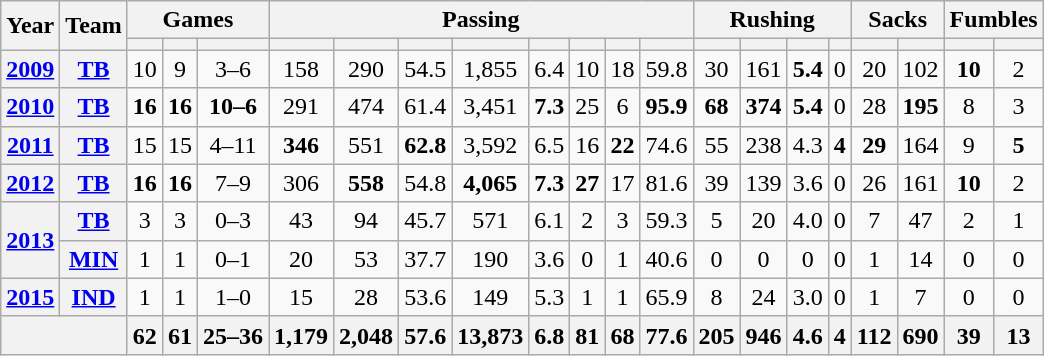<table class="wikitable" style="text-align:center;">
<tr>
<th rowspan="2">Year</th>
<th rowspan="2">Team</th>
<th colspan="3">Games</th>
<th colspan="8">Passing</th>
<th colspan="4">Rushing</th>
<th colspan="2">Sacks</th>
<th colspan="2">Fumbles</th>
</tr>
<tr>
<th></th>
<th></th>
<th></th>
<th></th>
<th></th>
<th></th>
<th></th>
<th></th>
<th></th>
<th></th>
<th></th>
<th></th>
<th></th>
<th></th>
<th></th>
<th></th>
<th></th>
<th></th>
<th></th>
</tr>
<tr>
<th><a href='#'>2009</a></th>
<th><a href='#'>TB</a></th>
<td>10</td>
<td>9</td>
<td>3–6</td>
<td>158</td>
<td>290</td>
<td>54.5</td>
<td>1,855</td>
<td>6.4</td>
<td>10</td>
<td>18</td>
<td>59.8</td>
<td>30</td>
<td>161</td>
<td><strong>5.4</strong></td>
<td>0</td>
<td>20</td>
<td>102</td>
<td><strong>10</strong></td>
<td>2</td>
</tr>
<tr>
<th><a href='#'>2010</a></th>
<th><a href='#'>TB</a></th>
<td><strong>16</strong></td>
<td><strong>16</strong></td>
<td><strong>10–6</strong></td>
<td>291</td>
<td>474</td>
<td>61.4</td>
<td>3,451</td>
<td><strong>7.3</strong></td>
<td>25</td>
<td>6</td>
<td><strong>95.9</strong></td>
<td><strong>68</strong></td>
<td><strong>374</strong></td>
<td><strong>5.4</strong></td>
<td>0</td>
<td>28</td>
<td><strong>195</strong></td>
<td>8</td>
<td>3</td>
</tr>
<tr>
<th><a href='#'>2011</a></th>
<th><a href='#'>TB</a></th>
<td>15</td>
<td>15</td>
<td>4–11</td>
<td><strong>346</strong></td>
<td>551</td>
<td><strong>62.8</strong></td>
<td>3,592</td>
<td>6.5</td>
<td>16</td>
<td><strong>22</strong></td>
<td>74.6</td>
<td>55</td>
<td>238</td>
<td>4.3</td>
<td><strong>4</strong></td>
<td><strong>29</strong></td>
<td>164</td>
<td>9</td>
<td><strong>5</strong></td>
</tr>
<tr>
<th><a href='#'>2012</a></th>
<th><a href='#'>TB</a></th>
<td><strong>16</strong></td>
<td><strong>16</strong></td>
<td>7–9</td>
<td>306</td>
<td><strong>558</strong></td>
<td>54.8</td>
<td><strong>4,065</strong></td>
<td><strong>7.3</strong></td>
<td><strong>27</strong></td>
<td>17</td>
<td>81.6</td>
<td>39</td>
<td>139</td>
<td>3.6</td>
<td>0</td>
<td>26</td>
<td>161</td>
<td><strong>10</strong></td>
<td>2</td>
</tr>
<tr>
<th rowspan="2"><a href='#'>2013</a></th>
<th><a href='#'>TB</a></th>
<td>3</td>
<td>3</td>
<td>0–3</td>
<td>43</td>
<td>94</td>
<td>45.7</td>
<td>571</td>
<td>6.1</td>
<td>2</td>
<td>3</td>
<td>59.3</td>
<td>5</td>
<td>20</td>
<td>4.0</td>
<td>0</td>
<td>7</td>
<td>47</td>
<td>2</td>
<td>1</td>
</tr>
<tr>
<th><a href='#'>MIN</a></th>
<td>1</td>
<td>1</td>
<td>0–1</td>
<td>20</td>
<td>53</td>
<td>37.7</td>
<td>190</td>
<td>3.6</td>
<td>0</td>
<td>1</td>
<td>40.6</td>
<td>0</td>
<td>0</td>
<td>0</td>
<td>0</td>
<td>1</td>
<td>14</td>
<td>0</td>
<td>0</td>
</tr>
<tr>
<th><a href='#'>2015</a></th>
<th><a href='#'>IND</a></th>
<td>1</td>
<td>1</td>
<td>1–0</td>
<td>15</td>
<td>28</td>
<td>53.6</td>
<td>149</td>
<td>5.3</td>
<td>1</td>
<td>1</td>
<td>65.9</td>
<td>8</td>
<td>24</td>
<td>3.0</td>
<td>0</td>
<td>1</td>
<td>7</td>
<td>0</td>
<td>0</td>
</tr>
<tr>
<th colspan="2"></th>
<th>62</th>
<th>61</th>
<th>25–36</th>
<th>1,179</th>
<th>2,048</th>
<th>57.6</th>
<th>13,873</th>
<th>6.8</th>
<th>81</th>
<th>68</th>
<th>77.6</th>
<th>205</th>
<th>946</th>
<th>4.6</th>
<th>4</th>
<th>112</th>
<th>690</th>
<th>39</th>
<th>13</th>
</tr>
</table>
